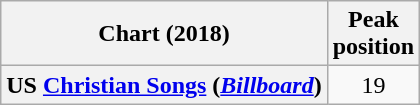<table class="wikitable plainrowheaders" style="text-align:center">
<tr>
<th scope="col">Chart (2018)</th>
<th scope="col">Peak<br>position</th>
</tr>
<tr>
<th scope="row">US <a href='#'>Christian Songs</a> (<em><a href='#'>Billboard</a></em>)</th>
<td>19</td>
</tr>
</table>
